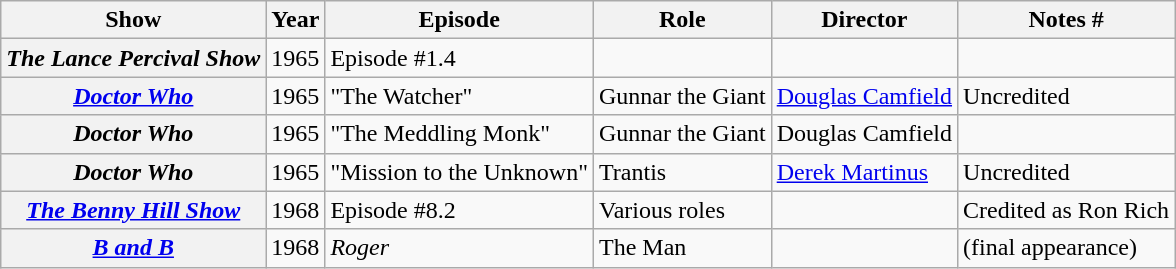<table class="wikitable plainrowheaders sortable">
<tr>
<th scope="col">Show</th>
<th scope="col">Year</th>
<th scope="col">Episode</th>
<th scope="col">Role</th>
<th scope="col">Director</th>
<th scope="col" class="unsortable">Notes #</th>
</tr>
<tr>
<th scope="row"><em>The Lance Percival Show</em></th>
<td>1965</td>
<td>Episode #1.4</td>
<td></td>
<td></td>
<td></td>
</tr>
<tr>
<th scope="row"><em><a href='#'>Doctor Who</a></em></th>
<td>1965</td>
<td>"The Watcher"</td>
<td>Gunnar the Giant</td>
<td><a href='#'>Douglas Camfield</a></td>
<td>Uncredited</td>
</tr>
<tr>
<th scope="row"><em>Doctor Who</em></th>
<td>1965</td>
<td>"The Meddling Monk"</td>
<td>Gunnar the Giant</td>
<td>Douglas Camfield</td>
<td></td>
</tr>
<tr>
<th scope="row"><em>Doctor Who</em></th>
<td>1965</td>
<td>"Mission to the Unknown"</td>
<td>Trantis</td>
<td><a href='#'>Derek Martinus</a></td>
<td>Uncredited</td>
</tr>
<tr>
<th scope="row"><em><a href='#'>The Benny Hill Show</a></em></th>
<td>1968</td>
<td>Episode #8.2</td>
<td>Various roles</td>
<td></td>
<td>Credited as Ron Rich</td>
</tr>
<tr>
<th scope="row"><em><a href='#'>B and B</a></em></th>
<td>1968</td>
<td><em>Roger</em></td>
<td>The Man</td>
<td></td>
<td>(final appearance)</td>
</tr>
</table>
